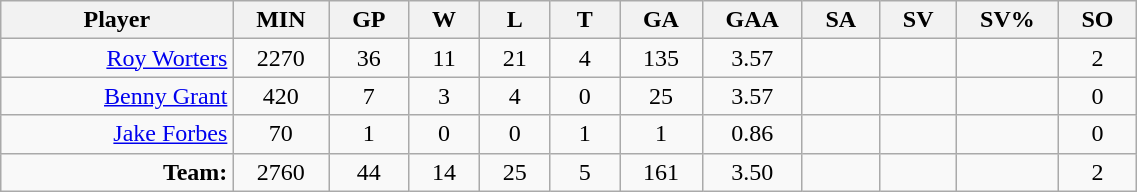<table class="wikitable sortable" width="60%">
<tr>
<th bgcolor="#DDDDFF" width="10%">Player</th>
<th width="3%" bgcolor="#DDDDFF">MIN</th>
<th width="3%" bgcolor="#DDDDFF">GP</th>
<th width="3%" bgcolor="#DDDDFF">W</th>
<th width="3%" bgcolor="#DDDDFF">L</th>
<th width="3%" bgcolor="#DDDDFF">T</th>
<th width="3%" bgcolor="#DDDDFF">GA</th>
<th width="3%" bgcolor="#DDDDFF">GAA</th>
<th width="3%" bgcolor="#DDDDFF">SA</th>
<th width="3%" bgcolor="#DDDDFF">SV</th>
<th width="3%" bgcolor="#DDDDFF">SV%</th>
<th width="3%" bgcolor="#DDDDFF">SO</th>
</tr>
<tr align="center">
<td align="right"><a href='#'>Roy Worters</a></td>
<td>2270</td>
<td>36</td>
<td>11</td>
<td>21</td>
<td>4</td>
<td>135</td>
<td>3.57</td>
<td></td>
<td></td>
<td></td>
<td>2</td>
</tr>
<tr align="center">
<td align="right"><a href='#'>Benny Grant</a></td>
<td>420</td>
<td>7</td>
<td>3</td>
<td>4</td>
<td>0</td>
<td>25</td>
<td>3.57</td>
<td></td>
<td></td>
<td></td>
<td>0</td>
</tr>
<tr align="center">
<td align="right"><a href='#'>Jake Forbes</a></td>
<td>70</td>
<td>1</td>
<td>0</td>
<td>0</td>
<td>1</td>
<td>1</td>
<td>0.86</td>
<td></td>
<td></td>
<td></td>
<td>0</td>
</tr>
<tr align="center">
<td align="right"><strong>Team:</strong></td>
<td>2760</td>
<td>44</td>
<td>14</td>
<td>25</td>
<td>5</td>
<td>161</td>
<td>3.50</td>
<td></td>
<td></td>
<td></td>
<td>2</td>
</tr>
</table>
